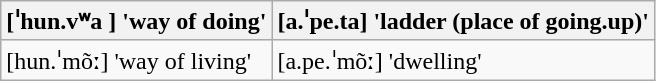<table class="wikitable">
<tr>
<th>[ˈhun.vʷa ] 'way of doing'</th>
<th>[a.ˈpe.ta] 'ladder (place of going.up)'</th>
</tr>
<tr>
<td>[hun.ˈmõː] 'way of living'</td>
<td>[a.pe.ˈmõː] 'dwelling'</td>
</tr>
</table>
